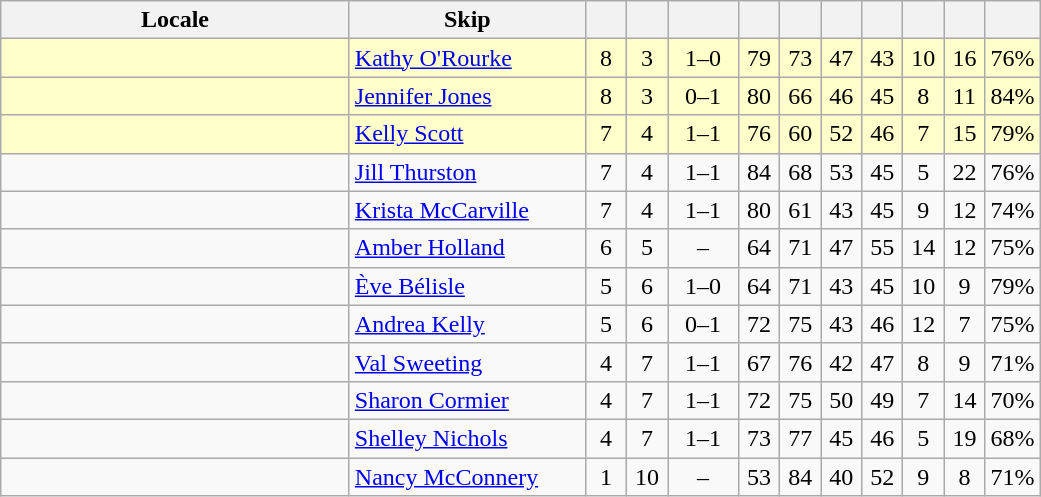<table class=wikitable style="text-align:center;">
<tr>
<th width=225>Locale</th>
<th width=150>Skip</th>
<th width=20></th>
<th width=20></th>
<th width=40></th>
<th width=20></th>
<th width=20></th>
<th width=20></th>
<th width=20></th>
<th width=20></th>
<th width=20></th>
<th width=20></th>
</tr>
<tr style="background:#ffc;">
<td style="text-align:left;"></td>
<td style="text-align:left;"><a href='#'>Kathy O'Rourke</a></td>
<td>8</td>
<td>3</td>
<td>1–0</td>
<td>79</td>
<td>73</td>
<td>47</td>
<td>43</td>
<td>10</td>
<td>16</td>
<td>76%</td>
</tr>
<tr style="background:#ffc;">
<td style="text-align:left;"></td>
<td style="text-align:left;"><a href='#'>Jennifer Jones</a></td>
<td>8</td>
<td>3</td>
<td>0–1</td>
<td>80</td>
<td>66</td>
<td>46</td>
<td>45</td>
<td>8</td>
<td>11</td>
<td>84%</td>
</tr>
<tr style="background:#ffc;">
<td style="text-align:left;"></td>
<td style="text-align:left;"><a href='#'>Kelly Scott</a></td>
<td>7</td>
<td>4</td>
<td>1–1</td>
<td>76</td>
<td>60</td>
<td>52</td>
<td>46</td>
<td>7</td>
<td>15</td>
<td>79%</td>
</tr>
<tr -bgcolor="#ccffcc">
<td style="text-align:left;"></td>
<td style="text-align:left;"><a href='#'>Jill Thurston</a></td>
<td>7</td>
<td>4</td>
<td>1–1</td>
<td>84</td>
<td>68</td>
<td>53</td>
<td>45</td>
<td>5</td>
<td>22</td>
<td>76%</td>
</tr>
<tr -bgcolor="#ccffcc">
<td style="text-align:left;"></td>
<td style="text-align:left;"><a href='#'>Krista McCarville</a></td>
<td>7</td>
<td>4</td>
<td>1–1</td>
<td>80</td>
<td>61</td>
<td>43</td>
<td>45</td>
<td>9</td>
<td>12</td>
<td>74%</td>
</tr>
<tr>
<td style="text-align:left;"></td>
<td style="text-align:left;"><a href='#'>Amber Holland</a></td>
<td>6</td>
<td>5</td>
<td>–</td>
<td>64</td>
<td>71</td>
<td>47</td>
<td>55</td>
<td>14</td>
<td>12</td>
<td>75%</td>
</tr>
<tr>
<td style="text-align:left;"></td>
<td style="text-align:left;"><a href='#'>Ève Bélisle</a></td>
<td>5</td>
<td>6</td>
<td>1–0</td>
<td>64</td>
<td>71</td>
<td>43</td>
<td>45</td>
<td>10</td>
<td>9</td>
<td>79%</td>
</tr>
<tr>
<td style="text-align:left;"></td>
<td style="text-align:left;"><a href='#'>Andrea Kelly</a></td>
<td>5</td>
<td>6</td>
<td>0–1</td>
<td>72</td>
<td>75</td>
<td>43</td>
<td>46</td>
<td>12</td>
<td>7</td>
<td>75%</td>
</tr>
<tr>
<td style="text-align:left;"></td>
<td style="text-align:left;"><a href='#'>Val Sweeting</a></td>
<td>4</td>
<td>7</td>
<td>1–1</td>
<td>67</td>
<td>76</td>
<td>42</td>
<td>47</td>
<td>8</td>
<td>9</td>
<td>71%</td>
</tr>
<tr>
<td style="text-align:left;"></td>
<td style="text-align:left;"><a href='#'>Sharon Cormier</a></td>
<td>4</td>
<td>7</td>
<td>1–1</td>
<td>72</td>
<td>75</td>
<td>50</td>
<td>49</td>
<td>7</td>
<td>14</td>
<td>70%</td>
</tr>
<tr>
<td style="text-align:left;"></td>
<td style="text-align:left;"><a href='#'>Shelley Nichols</a></td>
<td>4</td>
<td>7</td>
<td>1–1</td>
<td>73</td>
<td>77</td>
<td>45</td>
<td>46</td>
<td>5</td>
<td>19</td>
<td>68%</td>
</tr>
<tr>
<td style="text-align:left;"></td>
<td style="text-align:left;"><a href='#'>Nancy McConnery</a></td>
<td>1</td>
<td>10</td>
<td>–</td>
<td>53</td>
<td>84</td>
<td>40</td>
<td>52</td>
<td>9</td>
<td>8</td>
<td>71%</td>
</tr>
</table>
